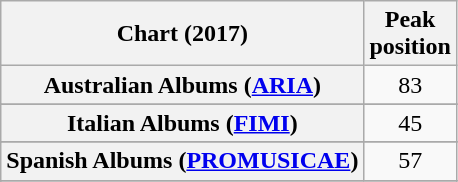<table class="wikitable sortable plainrowheaders" style="text-align:center">
<tr>
<th scope="col">Chart (2017)</th>
<th scope="col">Peak<br> position</th>
</tr>
<tr>
<th scope="row">Australian Albums (<a href='#'>ARIA</a>)</th>
<td>83</td>
</tr>
<tr>
</tr>
<tr>
</tr>
<tr>
</tr>
<tr>
</tr>
<tr>
</tr>
<tr>
</tr>
<tr>
</tr>
<tr>
</tr>
<tr>
<th scope="row">Italian Albums (<a href='#'>FIMI</a>)</th>
<td>45</td>
</tr>
<tr>
</tr>
<tr>
<th scope="row">Spanish Albums (<a href='#'>PROMUSICAE</a>)</th>
<td>57</td>
</tr>
<tr>
</tr>
<tr>
</tr>
<tr>
</tr>
</table>
